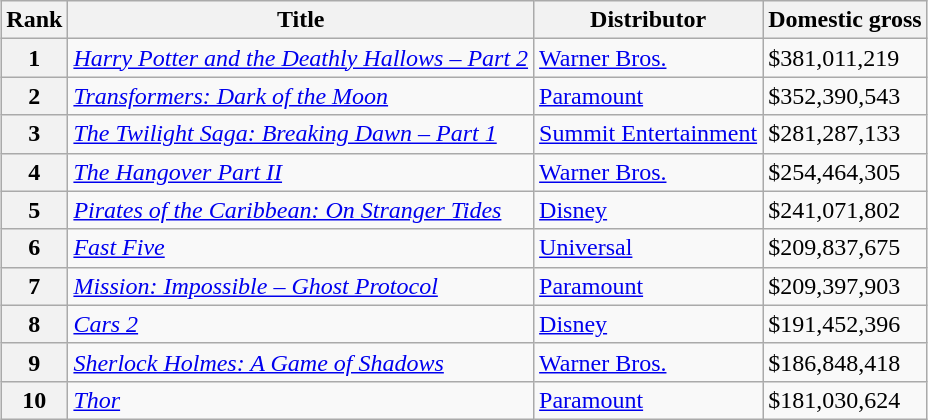<table class="wikitable" style="margin:auto; margin:auto;">
<tr>
<th>Rank</th>
<th>Title</th>
<th>Distributor</th>
<th>Domestic gross </th>
</tr>
<tr>
<th style="text-align:center;">1</th>
<td><em><a href='#'>Harry Potter and the Deathly Hallows – Part 2</a></em></td>
<td><a href='#'>Warner Bros.</a></td>
<td>$381,011,219</td>
</tr>
<tr>
<th style="text-align:center;">2</th>
<td><em><a href='#'>Transformers: Dark of the Moon</a></em></td>
<td><a href='#'>Paramount</a></td>
<td>$352,390,543</td>
</tr>
<tr>
<th style="text-align:center;">3</th>
<td><em><a href='#'>The Twilight Saga: Breaking Dawn – Part 1</a></em></td>
<td><a href='#'>Summit Entertainment</a></td>
<td>$281,287,133</td>
</tr>
<tr>
<th style="text-align:center;">4</th>
<td><em><a href='#'>The Hangover Part II</a></em></td>
<td><a href='#'>Warner Bros.</a></td>
<td>$254,464,305</td>
</tr>
<tr>
<th style="text-align:center;">5</th>
<td><em><a href='#'>Pirates of the Caribbean: On Stranger Tides</a></em></td>
<td><a href='#'>Disney</a></td>
<td>$241,071,802</td>
</tr>
<tr>
<th style="text-align:center;">6</th>
<td><em><a href='#'>Fast Five</a></em></td>
<td><a href='#'>Universal</a></td>
<td>$209,837,675</td>
</tr>
<tr>
<th style="text-align:center;">7</th>
<td><em><a href='#'>Mission: Impossible – Ghost Protocol</a></em></td>
<td><a href='#'>Paramount</a></td>
<td>$209,397,903</td>
</tr>
<tr>
<th style="text-align:center;">8</th>
<td><em><a href='#'>Cars 2</a></em></td>
<td><a href='#'>Disney</a></td>
<td>$191,452,396</td>
</tr>
<tr>
<th style="text-align:center;">9</th>
<td><em><a href='#'>Sherlock Holmes: A Game of Shadows</a></em></td>
<td><a href='#'>Warner Bros.</a></td>
<td>$186,848,418</td>
</tr>
<tr>
<th style="text-align:center;">10</th>
<td><em><a href='#'>Thor</a></em></td>
<td><a href='#'>Paramount</a></td>
<td>$181,030,624</td>
</tr>
</table>
